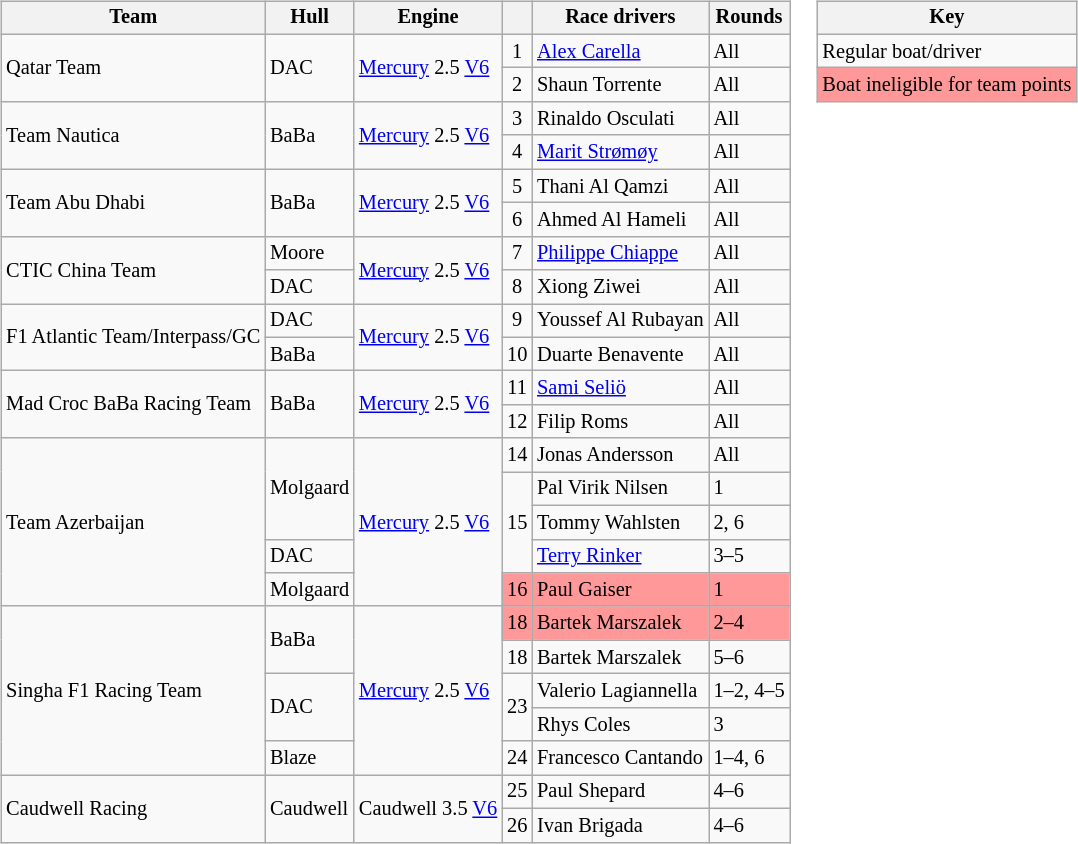<table>
<tr>
<td><br><table class="wikitable" style="font-size: 85%;">
<tr>
<th>Team</th>
<th>Hull</th>
<th>Engine</th>
<th></th>
<th>Race drivers</th>
<th>Rounds</th>
</tr>
<tr>
<td rowspan=2> Qatar Team</td>
<td rowspan=2>DAC</td>
<td rowspan=2><a href='#'>Mercury</a> 2.5 <a href='#'>V6</a></td>
<td align=center>1</td>
<td> <a href='#'>Alex Carella</a></td>
<td>All</td>
</tr>
<tr>
<td align=center>2</td>
<td> Shaun Torrente</td>
<td>All</td>
</tr>
<tr>
<td rowspan=2> Team Nautica</td>
<td rowspan=2>BaBa</td>
<td rowspan=2><a href='#'>Mercury</a> 2.5 <a href='#'>V6</a></td>
<td align=center>3</td>
<td> Rinaldo Osculati</td>
<td>All</td>
</tr>
<tr>
<td align=center>4</td>
<td> <a href='#'>Marit Strømøy</a></td>
<td>All</td>
</tr>
<tr>
<td rowspan=2> Team Abu Dhabi</td>
<td rowspan=2>BaBa</td>
<td rowspan=2><a href='#'>Mercury</a> 2.5 <a href='#'>V6</a></td>
<td align=center>5</td>
<td> Thani Al Qamzi</td>
<td>All</td>
</tr>
<tr>
<td align=center>6</td>
<td> Ahmed Al Hameli</td>
<td>All</td>
</tr>
<tr>
<td rowspan=2> CTIC China Team</td>
<td>Moore</td>
<td rowspan=2><a href='#'>Mercury</a> 2.5 <a href='#'>V6</a></td>
<td align=center>7</td>
<td> <a href='#'>Philippe Chiappe</a></td>
<td>All</td>
</tr>
<tr>
<td>DAC</td>
<td align=center>8</td>
<td> Xiong Ziwei</td>
<td>All</td>
</tr>
<tr>
<td rowspan=2> F1 Atlantic Team/Interpass/GC</td>
<td>DAC</td>
<td rowspan=2><a href='#'>Mercury</a> 2.5 <a href='#'>V6</a></td>
<td align=center>9</td>
<td> Youssef Al Rubayan</td>
<td>All</td>
</tr>
<tr>
<td>BaBa</td>
<td align=center>10</td>
<td> Duarte Benavente</td>
<td>All</td>
</tr>
<tr>
<td rowspan=2> Mad Croc BaBa Racing Team</td>
<td rowspan=2>BaBa</td>
<td rowspan=2><a href='#'>Mercury</a> 2.5 <a href='#'>V6</a></td>
<td align=center>11</td>
<td> <a href='#'>Sami Seliö</a></td>
<td>All</td>
</tr>
<tr>
<td align=center>12</td>
<td> Filip Roms</td>
<td>All</td>
</tr>
<tr>
<td rowspan=5> Team Azerbaijan</td>
<td rowspan=3>Molgaard</td>
<td rowspan=5><a href='#'>Mercury</a> 2.5 <a href='#'>V6</a></td>
<td align=center>14</td>
<td> Jonas Andersson</td>
<td>All</td>
</tr>
<tr>
<td rowspan=3 align=center>15</td>
<td> Pal Virik Nilsen</td>
<td>1</td>
</tr>
<tr>
<td> Tommy Wahlsten</td>
<td>2, 6</td>
</tr>
<tr>
<td>DAC</td>
<td> <a href='#'>Terry Rinker</a></td>
<td>3–5</td>
</tr>
<tr>
<td>Molgaard</td>
<td style="background:#F99;" align=center>16</td>
<td style="background:#F99;"> Paul Gaiser</td>
<td style="background:#F99;">1</td>
</tr>
<tr>
<td rowspan=5> Singha F1 Racing Team</td>
<td rowspan=2>BaBa</td>
<td rowspan=5><a href='#'>Mercury</a> 2.5 <a href='#'>V6</a></td>
<td style="background:#F99;" align=center>18</td>
<td style="background:#F99;"> Bartek Marszalek</td>
<td style="background:#F99;">2–4</td>
</tr>
<tr>
<td align=center>18</td>
<td> Bartek Marszalek</td>
<td>5–6</td>
</tr>
<tr>
<td rowspan=2>DAC</td>
<td rowspan=2 align=center>23</td>
<td> Valerio Lagiannella</td>
<td>1–2, 4–5</td>
</tr>
<tr>
<td> Rhys Coles</td>
<td>3</td>
</tr>
<tr>
<td>Blaze</td>
<td align=center>24</td>
<td> Francesco Cantando</td>
<td>1–4, 6</td>
</tr>
<tr>
<td rowspan=2> Caudwell Racing</td>
<td rowspan=2>Caudwell</td>
<td rowspan=2>Caudwell 3.5 <a href='#'>V6</a></td>
<td align=center>25</td>
<td> Paul Shepard</td>
<td>4–6</td>
</tr>
<tr>
<td align=center>26</td>
<td> Ivan Brigada</td>
<td>4–6</td>
</tr>
</table>
</td>
<td valign="top"><br><table class="wikitable" style="font-size: 85%;">
<tr>
<th colspan=2>Key</th>
</tr>
<tr>
<td>Regular boat/driver</td>
</tr>
<tr style="background:#F99;">
<td>Boat ineligible for team points</td>
</tr>
</table>
</td>
</tr>
</table>
